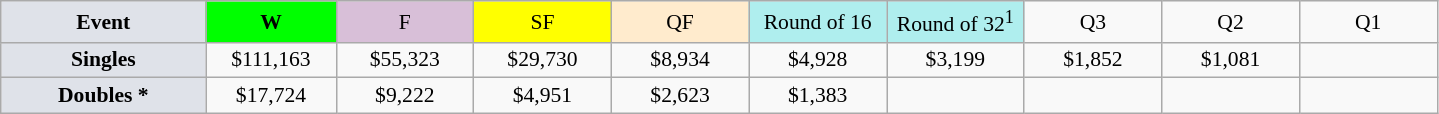<table class=wikitable style=font-size:90%;text-align:center>
<tr>
<td style="width:130px; background:#dfe2e9;"><strong>Event</strong></td>
<td style="width:80px; background:lime;"><strong>W</strong></td>
<td style="width:85px; background:thistle;">F</td>
<td style="width:85px; background:#ff0;">SF</td>
<td style="width:85px; background:#ffebcd;">QF</td>
<td style="width:85px; background:#afeeee;">Round of 16</td>
<td style="width:85px; background:#afeeee;">Round of 32<sup>1</sup></td>
<td width=85>Q3</td>
<td width=85>Q2</td>
<td width=85>Q1</td>
</tr>
<tr>
<td style="background:#dfe2e9;"><strong>Singles</strong></td>
<td>$111,163</td>
<td>$55,323</td>
<td>$29,730</td>
<td>$8,934</td>
<td>$4,928</td>
<td>$3,199</td>
<td>$1,852</td>
<td>$1,081</td>
<td></td>
</tr>
<tr>
<td style="background:#dfe2e9;"><strong>Doubles *</strong></td>
<td>$17,724</td>
<td>$9,222</td>
<td>$4,951</td>
<td>$2,623</td>
<td>$1,383</td>
<td></td>
<td></td>
<td></td>
<td></td>
</tr>
</table>
